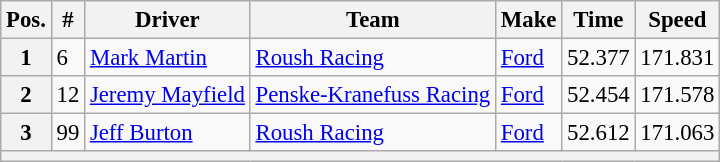<table class="wikitable" style="font-size:95%">
<tr>
<th>Pos.</th>
<th>#</th>
<th>Driver</th>
<th>Team</th>
<th>Make</th>
<th>Time</th>
<th>Speed</th>
</tr>
<tr>
<th>1</th>
<td>6</td>
<td><a href='#'>Mark Martin</a></td>
<td><a href='#'>Roush Racing</a></td>
<td><a href='#'>Ford</a></td>
<td>52.377</td>
<td>171.831</td>
</tr>
<tr>
<th>2</th>
<td>12</td>
<td><a href='#'>Jeremy Mayfield</a></td>
<td><a href='#'>Penske-Kranefuss Racing</a></td>
<td><a href='#'>Ford</a></td>
<td>52.454</td>
<td>171.578</td>
</tr>
<tr>
<th>3</th>
<td>99</td>
<td><a href='#'>Jeff Burton</a></td>
<td><a href='#'>Roush Racing</a></td>
<td><a href='#'>Ford</a></td>
<td>52.612</td>
<td>171.063</td>
</tr>
<tr>
<th colspan="7"></th>
</tr>
</table>
